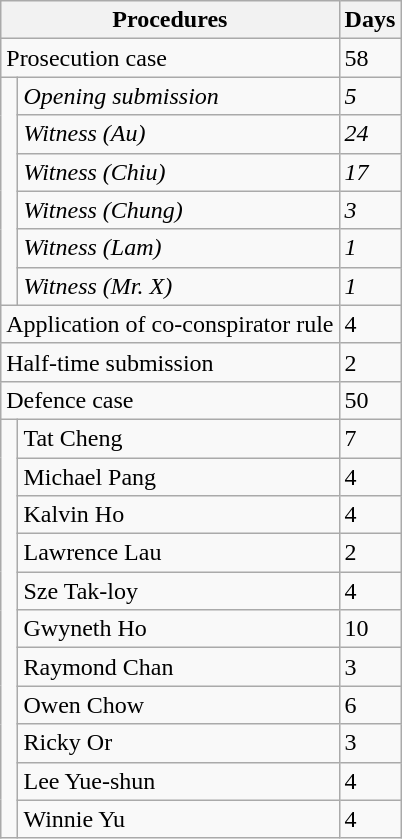<table class="wikitable">
<tr>
<th colspan="2">Procedures</th>
<th>Days</th>
</tr>
<tr>
<td colspan="2">Prosecution case</td>
<td>58</td>
</tr>
<tr>
<td rowspan="6"></td>
<td><em>Opening submission</em></td>
<td><em>5</em></td>
</tr>
<tr>
<td><em>Witness (Au)</em></td>
<td><em>24</em></td>
</tr>
<tr>
<td><em>Witness (Chiu)</em></td>
<td><em>17</em></td>
</tr>
<tr>
<td><em>Witness (Chung)</em></td>
<td><em>3</em></td>
</tr>
<tr>
<td><em>Witness (Lam)</em></td>
<td><em>1</em></td>
</tr>
<tr>
<td><em>Witness (Mr. X)</em></td>
<td><em>1</em></td>
</tr>
<tr>
<td colspan="2">Application of co-conspirator rule</td>
<td>4</td>
</tr>
<tr>
<td colspan="2">Half-time submission</td>
<td>2</td>
</tr>
<tr>
<td colspan="2">Defence case</td>
<td>50</td>
</tr>
<tr>
<td rowspan="11"></td>
<td>Tat Cheng</td>
<td>7</td>
</tr>
<tr>
<td>Michael Pang</td>
<td>4</td>
</tr>
<tr>
<td>Kalvin Ho</td>
<td>4</td>
</tr>
<tr>
<td>Lawrence Lau</td>
<td>2</td>
</tr>
<tr>
<td>Sze Tak-loy</td>
<td>4</td>
</tr>
<tr>
<td>Gwyneth Ho</td>
<td>10</td>
</tr>
<tr>
<td>Raymond Chan</td>
<td>3</td>
</tr>
<tr>
<td>Owen Chow</td>
<td>6</td>
</tr>
<tr>
<td>Ricky Or</td>
<td>3</td>
</tr>
<tr>
<td>Lee Yue-shun</td>
<td>4</td>
</tr>
<tr>
<td>Winnie Yu</td>
<td>4</td>
</tr>
</table>
